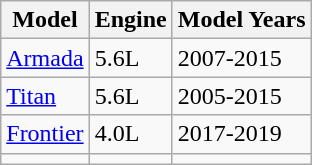<table class="wikitable">
<tr>
<th>Model</th>
<th>Engine</th>
<th>Model Years</th>
</tr>
<tr>
<td><a href='#'>Armada</a></td>
<td>5.6L</td>
<td>2007-2015</td>
</tr>
<tr>
<td><a href='#'>Titan</a></td>
<td>5.6L</td>
<td>2005-2015</td>
</tr>
<tr>
<td><a href='#'>Frontier</a></td>
<td>4.0L</td>
<td>2017-2019</td>
</tr>
<tr>
<td></td>
<td></td>
<td></td>
</tr>
</table>
